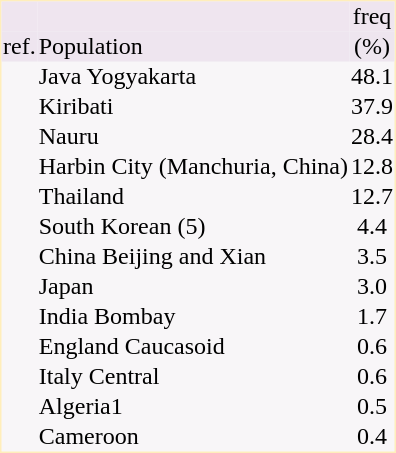<table border="0" cellspacing="0" cellpadding="1" align="right" style="text-align:center; margin-left: 3em;  border:1px #ffeebb solid; background:#f8f6f8; ">
<tr style="background:#efe5ef">
<td></td>
<td></td>
<td>freq</td>
</tr>
<tr style="background:#eee5ef">
<td>ref.</td>
<td align="left">Population</td>
<td>(%)</td>
</tr>
<tr>
<td></td>
<td align="left">Java Yogyakarta</td>
<td>48.1</td>
</tr>
<tr>
<td></td>
<td align="left">Kiribati</td>
<td>37.9</td>
</tr>
<tr>
<td></td>
<td align="left">Nauru</td>
<td>28.4</td>
</tr>
<tr>
<td></td>
<td align="left">Harbin City (Manchuria, China)</td>
<td>12.8</td>
</tr>
<tr>
<td></td>
<td align="left">Thailand</td>
<td>12.7</td>
</tr>
<tr>
<td></td>
<td align="left">South Korean (5)</td>
<td>4.4</td>
</tr>
<tr>
<td></td>
<td align="left">China Beijing and Xian</td>
<td>3.5</td>
</tr>
<tr>
<td></td>
<td align="left">Japan</td>
<td>3.0</td>
</tr>
<tr>
<td></td>
<td align="left">India Bombay</td>
<td>1.7</td>
</tr>
<tr>
<td></td>
<td align="left">England Caucasoid</td>
<td>0.6</td>
</tr>
<tr>
<td></td>
<td align="left">Italy Central</td>
<td>0.6</td>
</tr>
<tr>
<td></td>
<td align="left">Algeria1</td>
<td>0.5</td>
</tr>
<tr>
<td></td>
<td align="left">Cameroon</td>
<td>0.4</td>
</tr>
</table>
